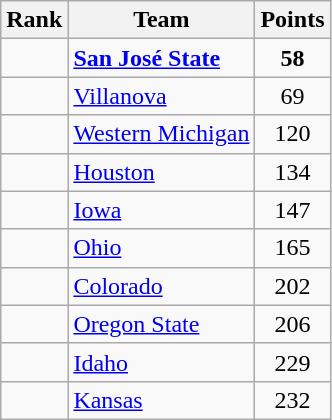<table class="wikitable sortable" style="text-align:center">
<tr>
<th>Rank</th>
<th>Team</th>
<th>Points</th>
</tr>
<tr>
<td></td>
<td align=left><strong><a href='#'>San José State</a></strong></td>
<td><strong>58</strong></td>
</tr>
<tr>
<td></td>
<td align=left><a href='#'>Villanova</a></td>
<td>69</td>
</tr>
<tr>
<td></td>
<td align=left><a href='#'>Western Michigan</a></td>
<td>120</td>
</tr>
<tr>
<td></td>
<td align=left><a href='#'>Houston</a></td>
<td>134</td>
</tr>
<tr>
<td></td>
<td align=left><a href='#'>Iowa</a></td>
<td>147</td>
</tr>
<tr>
<td></td>
<td align=left><a href='#'>Ohio</a></td>
<td>165</td>
</tr>
<tr>
<td></td>
<td align=left><a href='#'>Colorado</a></td>
<td>202</td>
</tr>
<tr>
<td></td>
<td align=left><a href='#'>Oregon State</a></td>
<td>206</td>
</tr>
<tr>
<td></td>
<td align=left><a href='#'>Idaho</a></td>
<td>229</td>
</tr>
<tr>
<td></td>
<td align=left><a href='#'>Kansas</a></td>
<td>232</td>
</tr>
</table>
